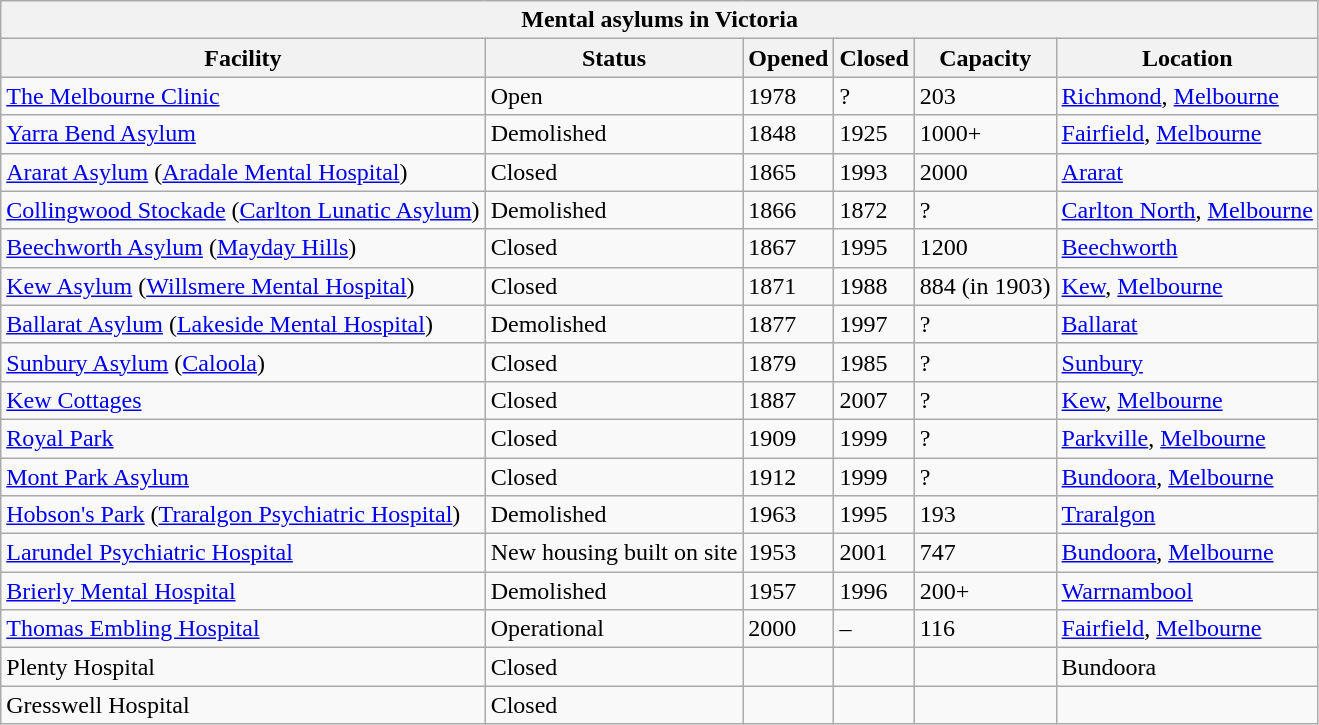<table class="wikitable">
<tr>
<th bgcolor="#efefef" colspan=7>Mental asylums in Victoria</th>
</tr>
<tr bgcolor="#efefef">
<th>Facility</th>
<th>Status</th>
<th>Opened</th>
<th>Closed</th>
<th>Capacity</th>
<th>Location</th>
</tr>
<tr>
<td><a href='#'>The Melbourne Clinic</a></td>
<td>Open</td>
<td>1978</td>
<td>?</td>
<td>203</td>
<td><a href='#'>Richmond</a>, <a href='#'>Melbourne</a></td>
</tr>
<tr>
<td><a href='#'>Yarra Bend Asylum</a></td>
<td>Demolished</td>
<td>1848</td>
<td>1925</td>
<td>1000+</td>
<td><a href='#'>Fairfield</a>, <a href='#'>Melbourne</a></td>
</tr>
<tr>
<td><a href='#'>Ararat Asylum</a> (<a href='#'>Aradale Mental Hospital</a>)</td>
<td>Closed</td>
<td>1865</td>
<td>1993</td>
<td>2000</td>
<td><a href='#'>Ararat</a></td>
</tr>
<tr>
<td><a href='#'>Collingwood Stockade</a> (<a href='#'>Carlton Lunatic Asylum</a>)</td>
<td>Demolished</td>
<td>1866</td>
<td>1872</td>
<td>?</td>
<td><a href='#'>Carlton North</a>, <a href='#'>Melbourne</a></td>
</tr>
<tr>
<td><a href='#'>Beechworth Asylum</a> (<a href='#'>Mayday Hills</a>)</td>
<td>Closed</td>
<td>1867</td>
<td>1995</td>
<td>1200</td>
<td><a href='#'>Beechworth</a></td>
</tr>
<tr>
<td><a href='#'>Kew Asylum</a> (<a href='#'>Willsmere Mental Hospital</a>)</td>
<td>Closed</td>
<td>1871</td>
<td>1988</td>
<td>884 (in 1903)</td>
<td><a href='#'>Kew</a>, <a href='#'>Melbourne</a></td>
</tr>
<tr>
<td><a href='#'>Ballarat Asylum</a> (<a href='#'>Lakeside Mental Hospital</a>)</td>
<td>Demolished</td>
<td>1877</td>
<td>1997</td>
<td>?</td>
<td><a href='#'>Ballarat</a></td>
</tr>
<tr>
<td><a href='#'>Sunbury Asylum</a> (<a href='#'>Caloola</a>)</td>
<td>Closed</td>
<td>1879</td>
<td>1985</td>
<td>?</td>
<td><a href='#'>Sunbury</a></td>
</tr>
<tr>
<td><a href='#'>Kew Cottages</a></td>
<td>Closed</td>
<td>1887</td>
<td>2007</td>
<td>?</td>
<td><a href='#'>Kew</a>, <a href='#'>Melbourne</a></td>
</tr>
<tr>
<td><a href='#'>Royal Park</a></td>
<td>Closed</td>
<td>1909</td>
<td>1999</td>
<td>?</td>
<td><a href='#'>Parkville</a>, <a href='#'>Melbourne</a></td>
</tr>
<tr>
<td><a href='#'>Mont Park Asylum</a></td>
<td>Closed</td>
<td>1912</td>
<td>1999</td>
<td>?</td>
<td><a href='#'>Bundoora</a>, <a href='#'>Melbourne</a></td>
</tr>
<tr>
<td><a href='#'>Hobson's Park</a> (<a href='#'>Traralgon Psychiatric Hospital</a>)</td>
<td>Demolished</td>
<td>1963</td>
<td>1995</td>
<td>193</td>
<td><a href='#'>Traralgon</a></td>
</tr>
<tr>
<td><a href='#'>Larundel Psychiatric Hospital</a></td>
<td>New housing built on site</td>
<td>1953</td>
<td>2001</td>
<td>747</td>
<td><a href='#'>Bundoora</a>, <a href='#'>Melbourne</a></td>
</tr>
<tr>
<td><a href='#'>Brierly Mental Hospital</a></td>
<td>Demolished</td>
<td>1957</td>
<td>1996</td>
<td>200+</td>
<td><a href='#'>Warrnambool</a></td>
</tr>
<tr>
<td><a href='#'>Thomas Embling Hospital</a></td>
<td>Operational</td>
<td>2000</td>
<td>–</td>
<td>116</td>
<td><a href='#'>Fairfield</a>, <a href='#'>Melbourne</a></td>
</tr>
<tr>
<td>Plenty Hospital</td>
<td>Closed</td>
<td></td>
<td></td>
<td></td>
<td>Bundoora</td>
</tr>
<tr>
<td>Gresswell Hospital</td>
<td>Closed</td>
<td></td>
<td></td>
<td></td>
<td></td>
</tr>
</table>
